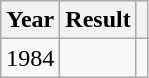<table class="wikitable">
<tr>
<th>Year</th>
<th>Result</th>
<th></th>
</tr>
<tr>
<td>1984</td>
<td></td>
<td></td>
</tr>
</table>
